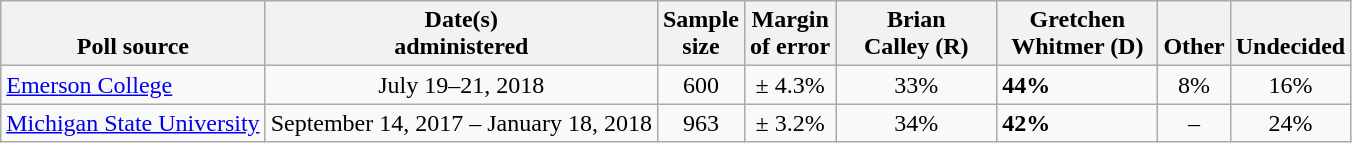<table class="wikitable">
<tr valign=bottom>
<th>Poll source</th>
<th>Date(s)<br>administered</th>
<th>Sample<br>size</th>
<th>Margin<br>of error</th>
<th style="width:100px;">Brian<br>Calley (R)</th>
<th style="width:100px;">Gretchen<br>Whitmer (D)</th>
<th>Other</th>
<th>Undecided</th>
</tr>
<tr>
<td><a href='#'>Emerson College</a></td>
<td align=center>July 19–21, 2018</td>
<td align=center>600</td>
<td align=center>± 4.3%</td>
<td align=center>33%</td>
<td><strong>44%</strong></td>
<td align=center>8%</td>
<td align=center>16%</td>
</tr>
<tr>
<td><a href='#'>Michigan State University</a></td>
<td align=center>September 14, 2017 – January 18, 2018</td>
<td align=center>963</td>
<td align=center>± 3.2%</td>
<td align=center>34%</td>
<td><strong>42%</strong></td>
<td align=center>–</td>
<td align=center>24%</td>
</tr>
</table>
